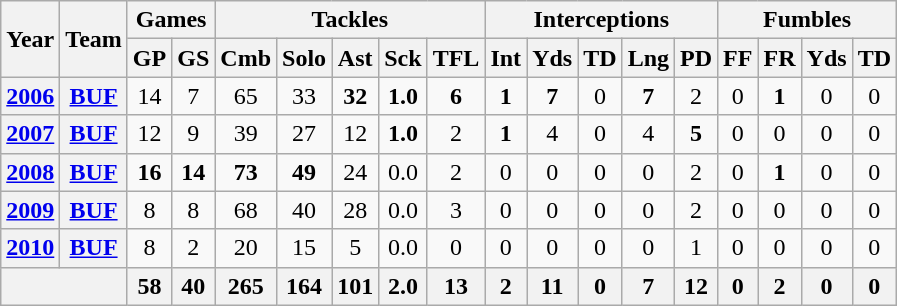<table class="wikitable" style="text-align:center">
<tr>
<th rowspan="2">Year</th>
<th rowspan="2">Team</th>
<th colspan="2">Games</th>
<th colspan="5">Tackles</th>
<th colspan="5">Interceptions</th>
<th colspan="4">Fumbles</th>
</tr>
<tr>
<th>GP</th>
<th>GS</th>
<th>Cmb</th>
<th>Solo</th>
<th>Ast</th>
<th>Sck</th>
<th>TFL</th>
<th>Int</th>
<th>Yds</th>
<th>TD</th>
<th>Lng</th>
<th>PD</th>
<th>FF</th>
<th>FR</th>
<th>Yds</th>
<th>TD</th>
</tr>
<tr>
<th><a href='#'>2006</a></th>
<th><a href='#'>BUF</a></th>
<td>14</td>
<td>7</td>
<td>65</td>
<td>33</td>
<td><strong>32</strong></td>
<td><strong>1.0</strong></td>
<td><strong>6</strong></td>
<td><strong>1</strong></td>
<td><strong>7</strong></td>
<td>0</td>
<td><strong>7</strong></td>
<td>2</td>
<td>0</td>
<td><strong>1</strong></td>
<td>0</td>
<td>0</td>
</tr>
<tr>
<th><a href='#'>2007</a></th>
<th><a href='#'>BUF</a></th>
<td>12</td>
<td>9</td>
<td>39</td>
<td>27</td>
<td>12</td>
<td><strong>1.0</strong></td>
<td>2</td>
<td><strong>1</strong></td>
<td>4</td>
<td>0</td>
<td>4</td>
<td><strong>5</strong></td>
<td>0</td>
<td>0</td>
<td>0</td>
<td>0</td>
</tr>
<tr>
<th><a href='#'>2008</a></th>
<th><a href='#'>BUF</a></th>
<td><strong>16</strong></td>
<td><strong>14</strong></td>
<td><strong>73</strong></td>
<td><strong>49</strong></td>
<td>24</td>
<td>0.0</td>
<td>2</td>
<td>0</td>
<td>0</td>
<td>0</td>
<td>0</td>
<td>2</td>
<td>0</td>
<td><strong>1</strong></td>
<td>0</td>
<td>0</td>
</tr>
<tr>
<th><a href='#'>2009</a></th>
<th><a href='#'>BUF</a></th>
<td>8</td>
<td>8</td>
<td>68</td>
<td>40</td>
<td>28</td>
<td>0.0</td>
<td>3</td>
<td>0</td>
<td>0</td>
<td>0</td>
<td>0</td>
<td>2</td>
<td>0</td>
<td>0</td>
<td>0</td>
<td>0</td>
</tr>
<tr>
<th><a href='#'>2010</a></th>
<th><a href='#'>BUF</a></th>
<td>8</td>
<td>2</td>
<td>20</td>
<td>15</td>
<td>5</td>
<td>0.0</td>
<td>0</td>
<td>0</td>
<td>0</td>
<td>0</td>
<td>0</td>
<td>1</td>
<td>0</td>
<td>0</td>
<td>0</td>
<td>0</td>
</tr>
<tr>
<th colspan="2"></th>
<th>58</th>
<th>40</th>
<th>265</th>
<th>164</th>
<th>101</th>
<th>2.0</th>
<th>13</th>
<th>2</th>
<th>11</th>
<th>0</th>
<th>7</th>
<th>12</th>
<th>0</th>
<th>2</th>
<th>0</th>
<th>0</th>
</tr>
</table>
